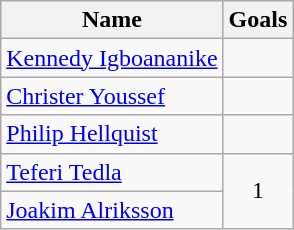<table class="wikitable">
<tr>
<th>Name</th>
<th>Goals</th>
</tr>
<tr>
<td> <a href='#'>Kennedy Igboananike</a></td>
<td></td>
</tr>
<tr>
<td> <a href='#'>Christer Youssef</a></td>
<td></td>
</tr>
<tr>
<td> <a href='#'>Philip Hellquist</a></td>
<td></td>
</tr>
<tr>
<td> <a href='#'>Teferi Tedla</a></td>
<td rowspan="2" align=center>1</td>
</tr>
<tr>
<td> <a href='#'>Joakim Alriksson</a></td>
</tr>
</table>
